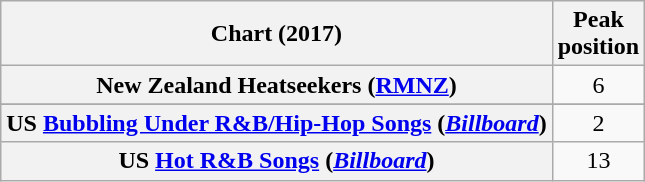<table class="wikitable sortable plainrowheaders" style="text-align:center">
<tr>
<th scope="col">Chart (2017)</th>
<th scope="col">Peak<br>position</th>
</tr>
<tr>
<th scope="row">New Zealand Heatseekers (<a href='#'>RMNZ</a>)</th>
<td>6</td>
</tr>
<tr>
</tr>
<tr>
<th scope="row">US <a href='#'>Bubbling Under R&B/Hip-Hop Songs</a> (<em><a href='#'>Billboard</a></em>)</th>
<td>2</td>
</tr>
<tr>
<th scope="row">US <a href='#'>Hot R&B Songs</a> (<em><a href='#'>Billboard</a></em>)</th>
<td>13</td>
</tr>
</table>
